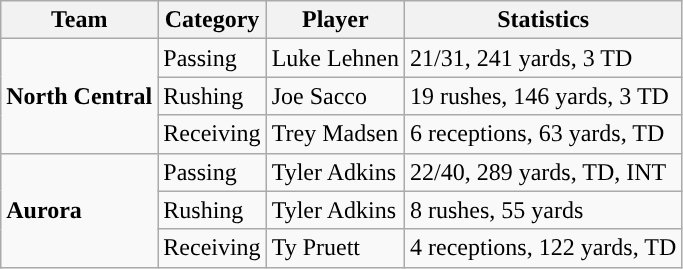<table class="wikitable" style="float: left;">
<tr>
<th>Team</th>
<th>Category</th>
<th>Player</th>
<th>Statistics</th>
</tr>
<tr>
<td rowspan=3><strong>North Central</strong></td>
<td>Passing</td>
<td>Luke Lehnen</td>
<td>21/31, 241 yards, 3 TD</td>
</tr>
<tr>
<td>Rushing</td>
<td>Joe Sacco</td>
<td>19 rushes, 146 yards, 3 TD</td>
</tr>
<tr>
<td>Receiving</td>
<td>Trey Madsen</td>
<td>6 receptions, 63 yards, TD</td>
</tr>
<tr>
<td rowspan=3><strong>Aurora</strong></td>
<td>Passing</td>
<td>Tyler Adkins</td>
<td>22/40, 289 yards, TD, INT</td>
</tr>
<tr>
<td>Rushing</td>
<td>Tyler Adkins</td>
<td>8 rushes, 55 yards</td>
</tr>
<tr>
<td>Receiving</td>
<td>Ty Pruett</td>
<td>4 receptions, 122 yards, TD</td>
</tr>
</table>
